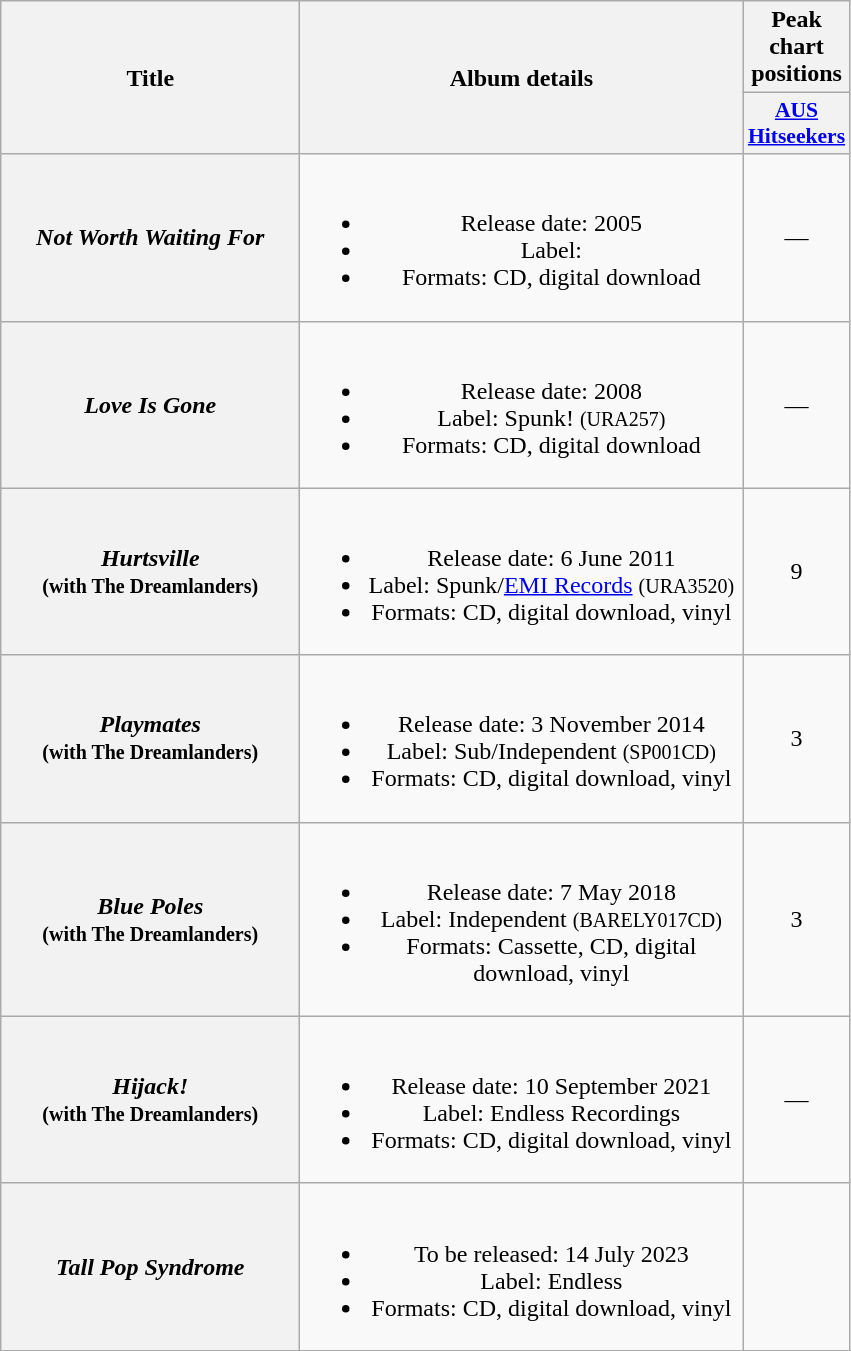<table class="wikitable plainrowheaders" style="text-align:center;">
<tr>
<th style="width:12em;" rowspan="2">Title</th>
<th style="width:18em;" rowspan="2">Album details</th>
<th scope="col">Peak chart positions</th>
</tr>
<tr>
<th scope="col" style="width:3em;font-size:90%;"><a href='#'>AUS Hitseekers</a><br></th>
</tr>
<tr>
<th scope="row"><em>Not Worth Waiting For</em></th>
<td><br><ul><li>Release date: 2005</li><li>Label:</li><li>Formats: CD, digital download</li></ul></td>
<td>—</td>
</tr>
<tr>
<th scope="row"><em>Love Is Gone</em></th>
<td><br><ul><li>Release date: 2008</li><li>Label: Spunk! <small>(URA257)</small></li><li>Formats: CD, digital download</li></ul></td>
<td>—</td>
</tr>
<tr>
<th scope="row"><em>Hurtsville</em><br><small>(with The Dreamlanders)</small></th>
<td><br><ul><li>Release date: 6 June 2011</li><li>Label: Spunk/<a href='#'>EMI Records</a> <small>(URA3520)</small></li><li>Formats: CD, digital download, vinyl</li></ul></td>
<td>9</td>
</tr>
<tr>
<th scope="row"><em>Playmates</em> <br><small>(with The Dreamlanders)</small></th>
<td><br><ul><li>Release date: 3 November 2014</li><li>Label: Sub/Independent <small>(SP001CD)</small></li><li>Formats: CD, digital download, vinyl</li></ul></td>
<td>3</td>
</tr>
<tr>
<th scope="row"><em>Blue Poles</em> <br><small>(with The Dreamlanders)</small></th>
<td><br><ul><li>Release date: 7 May 2018</li><li>Label: Independent <small>(BARELY017CD)</small></li><li>Formats: Cassette, CD, digital download, vinyl</li></ul></td>
<td>3</td>
</tr>
<tr>
<th scope="row"><em>Hijack!</em> <br><small>(with The Dreamlanders)</small></th>
<td><br><ul><li>Release date: 10 September 2021</li><li>Label: Endless Recordings</li><li>Formats: CD, digital download, vinyl</li></ul></td>
<td>—</td>
</tr>
<tr>
<th scope="row"><em>Tall Pop Syndrome</em></th>
<td><br><ul><li>To be released: 14 July 2023</li><li>Label: Endless</li><li>Formats: CD, digital download, vinyl</li></ul></td>
<td></td>
</tr>
<tr>
</tr>
</table>
